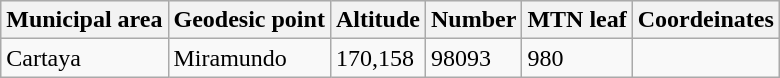<table class="wikitable" align="center" style="margin:1em auto;">
<tr style="background:#efefef;">
<th>Municipal area</th>
<th>Geodesic point</th>
<th>Altitude</th>
<th>Number</th>
<th>MTN leaf</th>
<th>Coordeinates</th>
</tr>
<tr>
<td>Cartaya</td>
<td>Miramundo</td>
<td>170,158</td>
<td>98093</td>
<td>980</td>
<td></td>
</tr>
</table>
